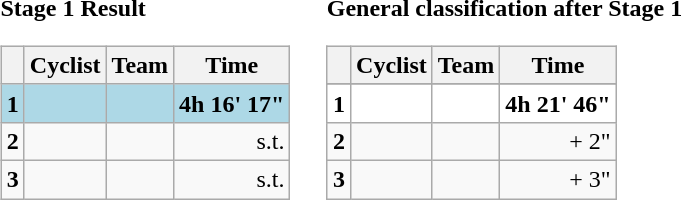<table>
<tr>
<td><strong>Stage 1 Result</strong><br><table class="wikitable">
<tr>
<th></th>
<th>Cyclist</th>
<th>Team</th>
<th>Time</th>
</tr>
<tr style="background:lightblue">
<td><strong>1</strong></td>
<td><strong></strong></td>
<td><strong></strong></td>
<td align=right><strong>4h 16' 17"</strong></td>
</tr>
<tr>
<td><strong>2</strong></td>
<td></td>
<td></td>
<td align=right>s.t.</td>
</tr>
<tr>
<td><strong>3</strong></td>
<td></td>
<td></td>
<td align=right>s.t.</td>
</tr>
</table>
</td>
<td></td>
<td><strong>General classification after Stage 1</strong><br><table class="wikitable">
<tr>
<th></th>
<th>Cyclist</th>
<th>Team</th>
<th>Time</th>
</tr>
<tr>
</tr>
<tr style="background:white">
<td><strong>1</strong></td>
<td><strong></strong></td>
<td><strong></strong></td>
<td align=right><strong>4h 21' 46"</strong></td>
</tr>
<tr>
<td><strong>2</strong></td>
<td></td>
<td></td>
<td align=right>+ 2"</td>
</tr>
<tr>
<td><strong>3</strong></td>
<td></td>
<td></td>
<td align=right>+ 3"</td>
</tr>
</table>
</td>
</tr>
</table>
